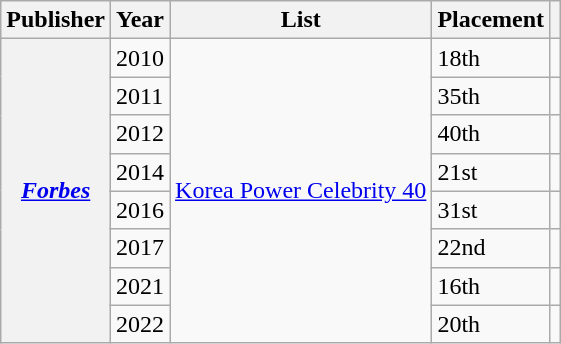<table class="wikitable plainrowheaders sortable" style="margin-right: 0;">
<tr>
<th scope="col">Publisher</th>
<th scope="col">Year</th>
<th scope="col">List</th>
<th scope="col">Placement</th>
<th scope="col" class="unsortable"></th>
</tr>
<tr>
<th scope="row" rowspan="8"><em><a href='#'>Forbes</a></em></th>
<td>2010</td>
<td rowspan="8"><a href='#'>Korea Power Celebrity 40</a></td>
<td>18th</td>
<td style="text-align:center;"></td>
</tr>
<tr>
<td>2011</td>
<td>35th</td>
<td style="text-align:center;"></td>
</tr>
<tr>
<td>2012</td>
<td>40th</td>
<td style="text-align:center;"></td>
</tr>
<tr>
<td>2014</td>
<td>21st</td>
<td style="text-align:center;"></td>
</tr>
<tr>
<td>2016</td>
<td>31st</td>
<td style="text-align:center;"></td>
</tr>
<tr>
<td>2017</td>
<td>22nd</td>
<td style="text-align:center;"></td>
</tr>
<tr>
<td>2021</td>
<td>16th</td>
<td style="text-align:center;"></td>
</tr>
<tr>
<td>2022</td>
<td>20th</td>
<td style="text-align:center;"></td>
</tr>
</table>
